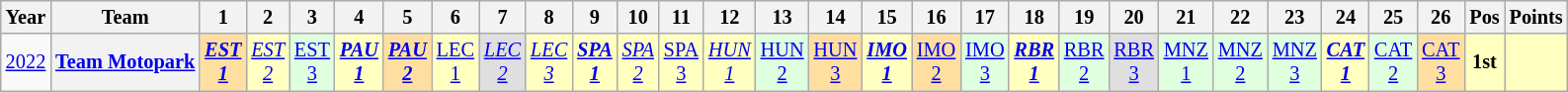<table class="wikitable" style="text-align:center; font-size:85%;">
<tr>
<th>Year</th>
<th>Team</th>
<th>1</th>
<th>2</th>
<th>3</th>
<th>4</th>
<th>5</th>
<th>6</th>
<th>7</th>
<th>8</th>
<th>9</th>
<th>10</th>
<th>11</th>
<th>12</th>
<th>13</th>
<th>14</th>
<th>15</th>
<th>16</th>
<th>17</th>
<th>18</th>
<th>19</th>
<th>20</th>
<th>21</th>
<th>22</th>
<th>23</th>
<th>24</th>
<th>25</th>
<th>26</th>
<th>Pos</th>
<th>Points</th>
</tr>
<tr>
<td><a href='#'>2022</a></td>
<th><a href='#'>Team Motopark</a></th>
<td style="background:#FFDF9F;"><strong><em><a href='#'>EST<br>1</a></em></strong><br></td>
<td style="background:#FFFFBF;"><em><a href='#'>EST<br>2</a></em><br></td>
<td style="background:#DFFFDF;"><a href='#'>EST<br>3</a><br></td>
<td style="background:#FFFFBF;"><strong><em><a href='#'>PAU<br>1</a></em></strong><br></td>
<td style="background:#FFDF9F;"><strong><em><a href='#'>PAU<br>2</a></em></strong><br></td>
<td style="background:#FFFFBF;"><a href='#'>LEC<br>1</a><br></td>
<td style="background:#DFDFDF;"><em><a href='#'>LEC<br>2</a></em><br></td>
<td style="background:#FFFFBF;"><em><a href='#'>LEC<br>3</a></em><br></td>
<td style="background:#FFFFBF;"><strong><em><a href='#'>SPA<br>1</a></em></strong><br></td>
<td style="background:#FFFFBF;"><em><a href='#'>SPA<br>2</a></em><br></td>
<td style="background:#FFFFBF;"><a href='#'>SPA<br>3</a><br></td>
<td style="background:#FFFFBF;"><em><a href='#'>HUN<br>1</a></em><br></td>
<td style="background:#DFFFDF;"><a href='#'>HUN<br>2</a><br></td>
<td style="background:#FFDF9F;"><a href='#'>HUN<br>3</a><br></td>
<td style="background:#FFFFBF;"><strong><em><a href='#'>IMO<br>1</a></em></strong><br></td>
<td style="background:#FFDF9F;"><a href='#'>IMO<br>2</a><br></td>
<td style="background:#DFFFDF;"><a href='#'>IMO<br>3</a><br></td>
<td style="background:#FFFFBF;"><strong><em><a href='#'>RBR<br>1</a></em></strong><br></td>
<td style="background:#DFFFDF;"><a href='#'>RBR<br>2</a><br></td>
<td style="background:#DFDFDF;"><a href='#'>RBR<br>3</a><br></td>
<td style="background:#DFFFDF;"><a href='#'>MNZ<br>1</a><br></td>
<td style="background:#DFFFDF;"><a href='#'>MNZ<br>2</a><br></td>
<td style="background:#DFFFDF;"><a href='#'>MNZ<br>3</a><br></td>
<td style="background:#FFFFBF;"><strong><em><a href='#'>CAT<br>1</a></em></strong><br></td>
<td style="background:#DFFFDF;"><a href='#'>CAT<br>2</a><br></td>
<td style="background:#FFDF9F;"><a href='#'>CAT<br>3</a><br></td>
<th style="background:#FFFFBF;">1st</th>
<th style="background:#FFFFBF;"></th>
</tr>
</table>
